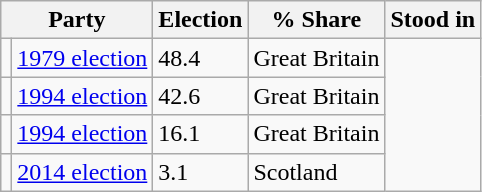<table class="wikitable sortable">
<tr>
<th colspan=2>Party</th>
<th>Election</th>
<th>% Share</th>
<th>Stood in</th>
</tr>
<tr>
<td></td>
<td><a href='#'>1979 election</a></td>
<td>48.4</td>
<td>Great Britain</td>
</tr>
<tr>
<td></td>
<td><a href='#'>1994 election</a></td>
<td>42.6</td>
<td>Great Britain</td>
</tr>
<tr>
<td></td>
<td><a href='#'>1994 election</a></td>
<td>16.1</td>
<td>Great Britain</td>
</tr>
<tr>
<td></td>
<td><a href='#'>2014 election</a></td>
<td>3.1</td>
<td>Scotland</td>
</tr>
</table>
